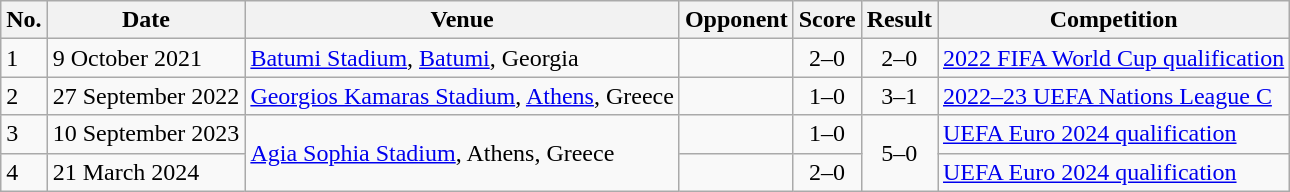<table class="wikitable">
<tr>
<th>No.</th>
<th>Date</th>
<th>Venue</th>
<th>Opponent</th>
<th>Score</th>
<th>Result</th>
<th>Competition</th>
</tr>
<tr>
<td>1</td>
<td>9 October 2021</td>
<td><a href='#'>Batumi Stadium</a>, <a href='#'>Batumi</a>, Georgia</td>
<td></td>
<td align=center>2–0</td>
<td align=center>2–0</td>
<td><a href='#'>2022 FIFA World Cup qualification</a></td>
</tr>
<tr>
<td>2</td>
<td>27 September 2022</td>
<td><a href='#'>Georgios Kamaras Stadium</a>, <a href='#'>Athens</a>, Greece</td>
<td></td>
<td align=center>1–0</td>
<td align=center>3–1</td>
<td><a href='#'>2022–23 UEFA Nations League C</a></td>
</tr>
<tr>
<td>3</td>
<td>10 September 2023</td>
<td rowspan=2><a href='#'>Agia Sophia Stadium</a>, Athens, Greece</td>
<td></td>
<td align=center>1–0</td>
<td align=center rowspan=2>5–0</td>
<td><a href='#'>UEFA Euro 2024 qualification</a></td>
</tr>
<tr>
<td>4</td>
<td>21 March 2024</td>
<td></td>
<td align=center>2–0</td>
<td><a href='#'>UEFA Euro 2024 qualification</a></td>
</tr>
</table>
